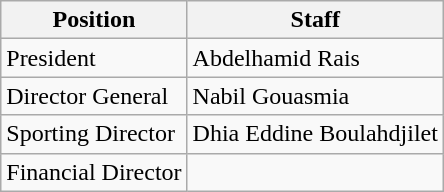<table class=wikitable>
<tr>
<th>Position</th>
<th>Staff</th>
</tr>
<tr>
<td>President</td>
<td>Abdelhamid Rais</td>
</tr>
<tr>
<td>Director General</td>
<td>Nabil Gouasmia</td>
</tr>
<tr>
<td>Sporting Director</td>
<td>Dhia Eddine Boulahdjilet</td>
</tr>
<tr>
<td>Financial Director</td>
<td></td>
</tr>
</table>
